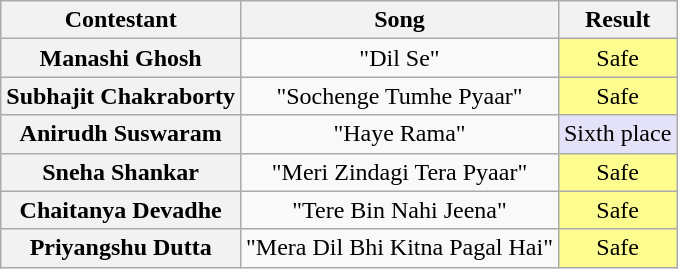<table class="wikitable unsortable" style="text-align:center;">
<tr>
<th>Contestant</th>
<th>Song</th>
<th>Result</th>
</tr>
<tr>
<th>Manashi Ghosh</th>
<td>"Dil Se"</td>
<td style="background:#FDFC8F;">Safe</td>
</tr>
<tr>
<th>Subhajit Chakraborty</th>
<td>"Sochenge Tumhe Pyaar"</td>
<td style="background:#FDFC8F;">Safe</td>
</tr>
<tr>
<th>Anirudh Suswaram</th>
<td>"Haye Rama"</td>
<td style="background:#E4E2F9;">Sixth place</td>
</tr>
<tr>
<th>Sneha Shankar</th>
<td>"Meri Zindagi Tera Pyaar"</td>
<td style="background:#FDFC8F;">Safe</td>
</tr>
<tr>
<th>Chaitanya Devadhe</th>
<td>"Tere Bin Nahi Jeena"</td>
<td style="background:#FDFC8F;">Safe</td>
</tr>
<tr>
<th>Priyangshu Dutta</th>
<td>"Mera Dil Bhi Kitna Pagal Hai"</td>
<td style="background:#FDFC8F;">Safe</td>
</tr>
</table>
